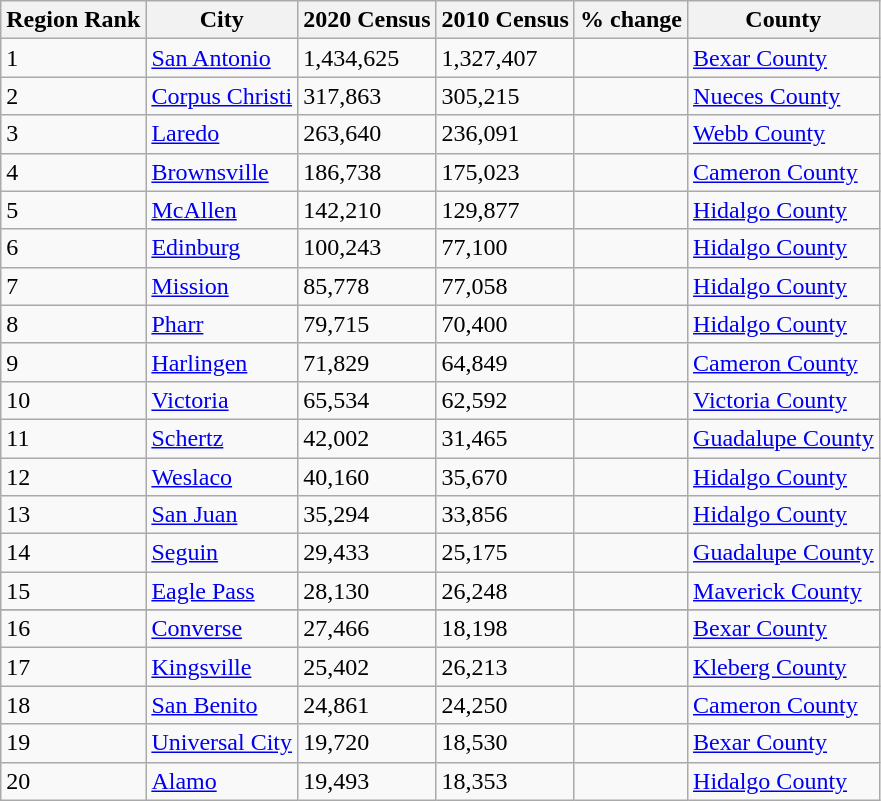<table class="wikitable sortable">
<tr>
<th><strong> Region Rank </strong></th>
<th><strong> City </strong></th>
<th><strong> 2020 Census </strong></th>
<th><strong> 2010 Census </strong></th>
<th><strong> % change </strong></th>
<th><strong> County </strong></th>
</tr>
<tr style="vertical-align: top; text-align: left;">
<td>1</td>
<td><a href='#'>San Antonio</a></td>
<td>1,434,625</td>
<td>1,327,407</td>
<td></td>
<td><a href='#'>Bexar County</a></td>
</tr>
<tr style="vertical-align: top; text-align: left;">
<td>2</td>
<td><a href='#'>Corpus Christi</a></td>
<td>317,863</td>
<td>305,215</td>
<td></td>
<td><a href='#'>Nueces County</a></td>
</tr>
<tr style="vertical-align: top; text-align: left;">
<td>3</td>
<td><a href='#'>Laredo</a></td>
<td>263,640</td>
<td>236,091</td>
<td></td>
<td><a href='#'>Webb County</a></td>
</tr>
<tr style="vertical-align: top; text-align: left;">
<td>4</td>
<td><a href='#'>Brownsville</a></td>
<td>186,738</td>
<td>175,023</td>
<td></td>
<td><a href='#'>Cameron County</a></td>
</tr>
<tr style="vertical-align: top; text-align: left;">
<td>5</td>
<td><a href='#'>McAllen</a></td>
<td>142,210</td>
<td>129,877</td>
<td></td>
<td><a href='#'>Hidalgo County</a></td>
</tr>
<tr style="vertical-align: top; text-align: left;">
<td>6</td>
<td><a href='#'>Edinburg</a></td>
<td>100,243</td>
<td>77,100</td>
<td></td>
<td><a href='#'>Hidalgo County</a></td>
</tr>
<tr style="vertical-align: top; text-align: left;">
<td>7</td>
<td><a href='#'>Mission</a></td>
<td>85,778</td>
<td>77,058</td>
<td></td>
<td><a href='#'>Hidalgo County</a></td>
</tr>
<tr style="vertical-align: top; text-align: left;">
<td>8</td>
<td><a href='#'>Pharr</a></td>
<td>79,715</td>
<td>70,400</td>
<td></td>
<td><a href='#'>Hidalgo County</a></td>
</tr>
<tr style="vertical-align: top; text-align: left;">
<td>9</td>
<td><a href='#'>Harlingen</a></td>
<td>71,829</td>
<td>64,849</td>
<td></td>
<td><a href='#'>Cameron County</a></td>
</tr>
<tr style="vertical-align: top; text-align: left;">
<td>10</td>
<td><a href='#'>Victoria</a></td>
<td>65,534</td>
<td>62,592</td>
<td></td>
<td><a href='#'>Victoria County</a></td>
</tr>
<tr style="vertical-align: top; text-align: left;">
<td>11</td>
<td><a href='#'>Schertz</a></td>
<td>42,002</td>
<td>31,465</td>
<td></td>
<td><a href='#'>Guadalupe County</a></td>
</tr>
<tr style="vertical-align: top; text-align: left;">
<td>12</td>
<td><a href='#'>Weslaco</a></td>
<td>40,160</td>
<td>35,670</td>
<td></td>
<td><a href='#'>Hidalgo County</a></td>
</tr>
<tr style="vertical-align: top; text-align: left;">
<td>13</td>
<td><a href='#'>San Juan</a></td>
<td>35,294</td>
<td>33,856</td>
<td></td>
<td><a href='#'>Hidalgo County</a></td>
</tr>
<tr style="vertical-align: top; text-align: left;">
<td>14</td>
<td><a href='#'>Seguin</a></td>
<td>29,433</td>
<td>25,175</td>
<td></td>
<td><a href='#'>Guadalupe County</a></td>
</tr>
<tr style="vertical-align: top; text-align: left;">
<td>15</td>
<td><a href='#'>Eagle Pass</a></td>
<td>28,130</td>
<td>26,248</td>
<td></td>
<td><a href='#'>Maverick County</a></td>
</tr>
<tr style="vertical-align: top; text-align: left;">
</tr>
<tr>
<td>16</td>
<td><a href='#'>Converse</a></td>
<td>27,466</td>
<td>18,198</td>
<td></td>
<td><a href='#'>Bexar County</a></td>
</tr>
<tr style="vertical-align: top; text-align: left;">
<td>17</td>
<td><a href='#'>Kingsville</a></td>
<td>25,402</td>
<td>26,213</td>
<td></td>
<td><a href='#'>Kleberg County</a></td>
</tr>
<tr>
<td>18</td>
<td><a href='#'>San Benito</a></td>
<td>24,861</td>
<td>24,250</td>
<td></td>
<td><a href='#'>Cameron County</a></td>
</tr>
<tr>
<td>19</td>
<td><a href='#'>Universal City</a></td>
<td>19,720</td>
<td>18,530</td>
<td></td>
<td><a href='#'>Bexar County</a></td>
</tr>
<tr>
<td>20</td>
<td><a href='#'>Alamo</a></td>
<td>19,493</td>
<td>18,353</td>
<td></td>
<td><a href='#'>Hidalgo County</a></td>
</tr>
</table>
